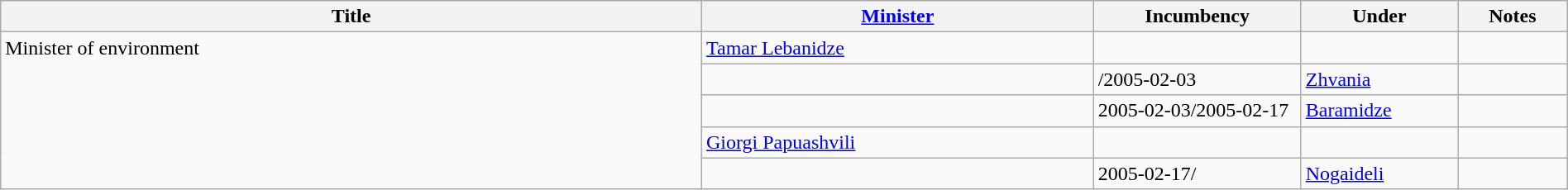<table class="wikitable" style="width:100%;">
<tr>
<th>Title</th>
<th style="width:25%;"><a href='#'>Minister</a></th>
<th style="width:160px;">Incumbency</th>
<th style="width:10%;">Under</th>
<th style="width:7%;">Notes</th>
</tr>
<tr>
<td rowspan="5" style="vertical-align:top;">Minister of environment</td>
<td><a href='#'>Tamar Lebanidze</a></td>
<td></td>
<td></td>
<td></td>
</tr>
<tr>
<td></td>
<td>/2005-02-03</td>
<td><a href='#'>Zhvania</a></td>
<td></td>
</tr>
<tr>
<td></td>
<td>2005-02-03/2005-02-17</td>
<td><a href='#'>Baramidze</a></td>
<td></td>
</tr>
<tr>
<td><a href='#'>Giorgi Papuashvili</a></td>
<td></td>
<td></td>
<td></td>
</tr>
<tr>
<td></td>
<td>2005-02-17/</td>
<td><a href='#'>Nogaideli</a></td>
<td></td>
</tr>
</table>
